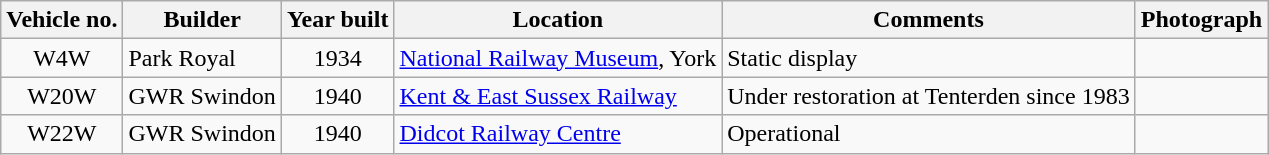<table class="wikitable">
<tr>
<th>Vehicle no.</th>
<th align=left>Builder</th>
<th>Year built</th>
<th align=left>Location</th>
<th align=left>Comments</th>
<th align=left>Photograph</th>
</tr>
<tr>
<td align=center>W4W</td>
<td>Park Royal</td>
<td align=center>1934</td>
<td><a href='#'>National Railway Museum</a>, York</td>
<td align=left>Static display</td>
<td></td>
</tr>
<tr>
<td align=center>W20W</td>
<td>GWR Swindon</td>
<td align=center>1940</td>
<td><a href='#'>Kent & East Sussex Railway</a></td>
<td align=left>Under restoration at Tenterden since 1983</td>
<td></td>
</tr>
<tr>
<td align=center>W22W</td>
<td>GWR Swindon</td>
<td align=center>1940</td>
<td><a href='#'>Didcot Railway Centre</a></td>
<td align=left>Operational</td>
<td></td>
</tr>
</table>
